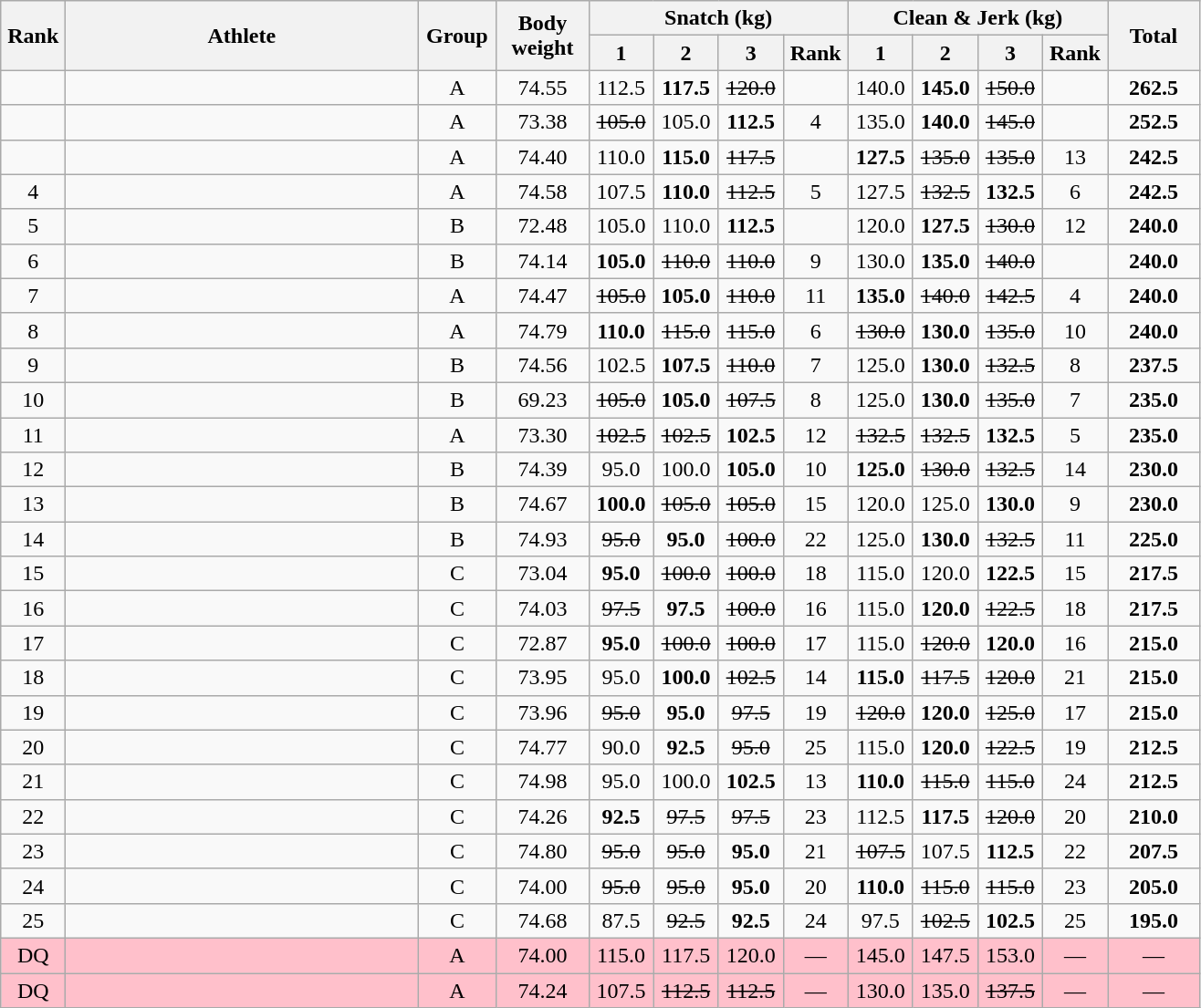<table class = "wikitable" style="text-align:center;">
<tr>
<th rowspan=2 width=40>Rank</th>
<th rowspan=2 width=250>Athlete</th>
<th rowspan=2 width=50>Group</th>
<th rowspan=2 width=60>Body weight</th>
<th colspan=4>Snatch (kg)</th>
<th colspan=4>Clean & Jerk (kg)</th>
<th rowspan=2 width=60>Total</th>
</tr>
<tr>
<th width=40>1</th>
<th width=40>2</th>
<th width=40>3</th>
<th width=40>Rank</th>
<th width=40>1</th>
<th width=40>2</th>
<th width=40>3</th>
<th width=40>Rank</th>
</tr>
<tr>
<td></td>
<td align=left></td>
<td>A</td>
<td>74.55</td>
<td>112.5</td>
<td><strong>117.5</strong></td>
<td><s>120.0 </s></td>
<td></td>
<td>140.0</td>
<td><strong>145.0</strong></td>
<td><s>150.0 </s></td>
<td></td>
<td><strong>262.5</strong></td>
</tr>
<tr>
<td></td>
<td align=left></td>
<td>A</td>
<td>73.38</td>
<td><s>105.0 </s></td>
<td>105.0</td>
<td><strong>112.5</strong></td>
<td>4</td>
<td>135.0</td>
<td><strong>140.0</strong></td>
<td><s>145.0 </s></td>
<td></td>
<td><strong>252.5</strong></td>
</tr>
<tr>
<td></td>
<td align=left></td>
<td>A</td>
<td>74.40</td>
<td>110.0</td>
<td><strong>115.0</strong></td>
<td><s>117.5 </s></td>
<td></td>
<td><strong>127.5</strong></td>
<td><s>135.0 </s></td>
<td><s>135.0 </s></td>
<td>13</td>
<td><strong>242.5</strong></td>
</tr>
<tr>
<td>4</td>
<td align=left></td>
<td>A</td>
<td>74.58</td>
<td>107.5</td>
<td><strong>110.0</strong></td>
<td><s>112.5 </s></td>
<td>5</td>
<td>127.5</td>
<td><s>132.5 </s></td>
<td><strong>132.5</strong></td>
<td>6</td>
<td><strong>242.5</strong></td>
</tr>
<tr>
<td>5</td>
<td align=left></td>
<td>B</td>
<td>72.48</td>
<td>105.0</td>
<td>110.0</td>
<td><strong>112.5</strong></td>
<td></td>
<td>120.0</td>
<td><strong>127.5</strong></td>
<td><s>130.0 </s></td>
<td>12</td>
<td><strong>240.0</strong></td>
</tr>
<tr>
<td>6</td>
<td align=left></td>
<td>B</td>
<td>74.14</td>
<td><strong>105.0</strong></td>
<td><s>110.0 </s></td>
<td><s>110.0 </s></td>
<td>9</td>
<td>130.0</td>
<td><strong>135.0</strong></td>
<td><s>140.0 </s></td>
<td></td>
<td><strong>240.0</strong></td>
</tr>
<tr>
<td>7</td>
<td align=left></td>
<td>A</td>
<td>74.47</td>
<td><s>105.0 </s></td>
<td><strong>105.0</strong></td>
<td><s>110.0 </s></td>
<td>11</td>
<td><strong>135.0</strong></td>
<td><s>140.0 </s></td>
<td><s>142.5 </s></td>
<td>4</td>
<td><strong>240.0</strong></td>
</tr>
<tr>
<td>8</td>
<td align=left></td>
<td>A</td>
<td>74.79</td>
<td><strong>110.0</strong></td>
<td><s>115.0 </s></td>
<td><s>115.0 </s></td>
<td>6</td>
<td><s>130.0 </s></td>
<td><strong>130.0</strong></td>
<td><s>135.0 </s></td>
<td>10</td>
<td><strong>240.0</strong></td>
</tr>
<tr>
<td>9</td>
<td align=left></td>
<td>B</td>
<td>74.56</td>
<td>102.5</td>
<td><strong>107.5</strong></td>
<td><s>110.0 </s></td>
<td>7</td>
<td>125.0</td>
<td><strong>130.0</strong></td>
<td><s>132.5 </s></td>
<td>8</td>
<td><strong>237.5</strong></td>
</tr>
<tr>
<td>10</td>
<td align=left></td>
<td>B</td>
<td>69.23</td>
<td><s>105.0 </s></td>
<td><strong>105.0</strong></td>
<td><s>107.5 </s></td>
<td>8</td>
<td>125.0</td>
<td><strong>130.0</strong></td>
<td><s>135.0 </s></td>
<td>7</td>
<td><strong>235.0</strong></td>
</tr>
<tr>
<td>11</td>
<td align=left></td>
<td>A</td>
<td>73.30</td>
<td><s>102.5 </s></td>
<td><s>102.5 </s></td>
<td><strong>102.5</strong></td>
<td>12</td>
<td><s>132.5 </s></td>
<td><s>132.5 </s></td>
<td><strong>132.5</strong></td>
<td>5</td>
<td><strong>235.0</strong></td>
</tr>
<tr>
<td>12</td>
<td align=left></td>
<td>B</td>
<td>74.39</td>
<td>95.0</td>
<td>100.0</td>
<td><strong>105.0</strong></td>
<td>10</td>
<td><strong>125.0</strong></td>
<td><s>130.0 </s></td>
<td><s>132.5 </s></td>
<td>14</td>
<td><strong>230.0</strong></td>
</tr>
<tr>
<td>13</td>
<td align=left></td>
<td>B</td>
<td>74.67</td>
<td><strong>100.0</strong></td>
<td><s>105.0 </s></td>
<td><s>105.0 </s></td>
<td>15</td>
<td>120.0</td>
<td>125.0</td>
<td><strong>130.0</strong></td>
<td>9</td>
<td><strong>230.0</strong></td>
</tr>
<tr>
<td>14</td>
<td align=left></td>
<td>B</td>
<td>74.93</td>
<td><s>95.0 </s></td>
<td><strong>95.0</strong></td>
<td><s>100.0 </s></td>
<td>22</td>
<td>125.0</td>
<td><strong>130.0</strong></td>
<td><s>132.5 </s></td>
<td>11</td>
<td><strong>225.0</strong></td>
</tr>
<tr>
<td>15</td>
<td align=left></td>
<td>C</td>
<td>73.04</td>
<td><strong>95.0</strong></td>
<td><s>100.0 </s></td>
<td><s>100.0 </s></td>
<td>18</td>
<td>115.0</td>
<td>120.0</td>
<td><strong>122.5</strong></td>
<td>15</td>
<td><strong>217.5</strong></td>
</tr>
<tr>
<td>16</td>
<td align=left></td>
<td>C</td>
<td>74.03</td>
<td><s>97.5 </s></td>
<td><strong>97.5</strong></td>
<td><s>100.0 </s></td>
<td>16</td>
<td>115.0</td>
<td><strong>120.0</strong></td>
<td><s>122.5 </s></td>
<td>18</td>
<td><strong>217.5</strong></td>
</tr>
<tr>
<td>17</td>
<td align=left></td>
<td>C</td>
<td>72.87</td>
<td><strong>95.0</strong></td>
<td><s>100.0 </s></td>
<td><s>100.0 </s></td>
<td>17</td>
<td>115.0</td>
<td><s>120.0 </s></td>
<td><strong>120.0</strong></td>
<td>16</td>
<td><strong>215.0</strong></td>
</tr>
<tr>
<td>18</td>
<td align=left></td>
<td>C</td>
<td>73.95</td>
<td>95.0</td>
<td><strong>100.0</strong></td>
<td><s>102.5 </s></td>
<td>14</td>
<td><strong>115.0</strong></td>
<td><s>117.5 </s></td>
<td><s>120.0 </s></td>
<td>21</td>
<td><strong>215.0</strong></td>
</tr>
<tr>
<td>19</td>
<td align=left></td>
<td>C</td>
<td>73.96</td>
<td><s>95.0 </s></td>
<td><strong>95.0</strong></td>
<td><s>97.5 </s></td>
<td>19</td>
<td><s>120.0 </s></td>
<td><strong>120.0</strong></td>
<td><s>125.0 </s></td>
<td>17</td>
<td><strong>215.0</strong></td>
</tr>
<tr>
<td>20</td>
<td align=left></td>
<td>C</td>
<td>74.77</td>
<td>90.0</td>
<td><strong>92.5</strong></td>
<td><s>95.0 </s></td>
<td>25</td>
<td>115.0</td>
<td><strong>120.0</strong></td>
<td><s>122.5 </s></td>
<td>19</td>
<td><strong>212.5</strong></td>
</tr>
<tr>
<td>21</td>
<td align=left></td>
<td>C</td>
<td>74.98</td>
<td>95.0</td>
<td>100.0</td>
<td><strong>102.5</strong></td>
<td>13</td>
<td><strong>110.0</strong></td>
<td><s>115.0 </s></td>
<td><s>115.0 </s></td>
<td>24</td>
<td><strong>212.5</strong></td>
</tr>
<tr>
<td>22</td>
<td align=left></td>
<td>C</td>
<td>74.26</td>
<td><strong>92.5</strong></td>
<td><s>97.5 </s></td>
<td><s>97.5 </s></td>
<td>23</td>
<td>112.5</td>
<td><strong>117.5</strong></td>
<td><s>120.0 </s></td>
<td>20</td>
<td><strong>210.0</strong></td>
</tr>
<tr>
<td>23</td>
<td align=left></td>
<td>C</td>
<td>74.80</td>
<td><s>95.0 </s></td>
<td><s>95.0 </s></td>
<td><strong>95.0</strong></td>
<td>21</td>
<td><s>107.5 </s></td>
<td>107.5</td>
<td><strong>112.5</strong></td>
<td>22</td>
<td><strong>207.5</strong></td>
</tr>
<tr>
<td>24</td>
<td align=left></td>
<td>C</td>
<td>74.00</td>
<td><s>95.0 </s></td>
<td><s>95.0 </s></td>
<td><strong>95.0</strong></td>
<td>20</td>
<td><strong>110.0</strong></td>
<td><s>115.0 </s></td>
<td><s>115.0 </s></td>
<td>23</td>
<td><strong>205.0</strong></td>
</tr>
<tr>
<td>25</td>
<td align=left></td>
<td>C</td>
<td>74.68</td>
<td>87.5</td>
<td><s>92.5 </s></td>
<td><strong>92.5</strong></td>
<td>24</td>
<td>97.5</td>
<td><s>102.5 </s></td>
<td><strong>102.5</strong></td>
<td>25</td>
<td><strong>195.0</strong></td>
</tr>
<tr bgcolor=pink>
<td>DQ</td>
<td align=left></td>
<td>A</td>
<td>74.00</td>
<td>115.0</td>
<td>117.5</td>
<td>120.0</td>
<td>—</td>
<td>145.0</td>
<td>147.5</td>
<td>153.0</td>
<td>—</td>
<td>—</td>
</tr>
<tr bgcolor=pink>
<td>DQ</td>
<td align=left></td>
<td>A</td>
<td>74.24</td>
<td>107.5</td>
<td><s>112.5 </s></td>
<td><s>112.5 </s></td>
<td>—</td>
<td>130.0</td>
<td>135.0</td>
<td><s>137.5 </s></td>
<td>—</td>
<td>—</td>
</tr>
</table>
